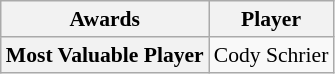<table class="wikitable" style="font-size:90%;">
<tr>
<th>Awards</th>
<th>Player</th>
</tr>
<tr>
<th>Most Valuable Player</th>
<td> Cody Schrier</td>
</tr>
</table>
